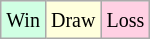<table class="wikitable">
<tr>
<td style="background:#d0ffe3;"><small>Win</small></td>
<td style="background:#ffd;"><small>Draw</small></td>
<td style="background:#ffd0e3;"><small>Loss</small></td>
</tr>
</table>
